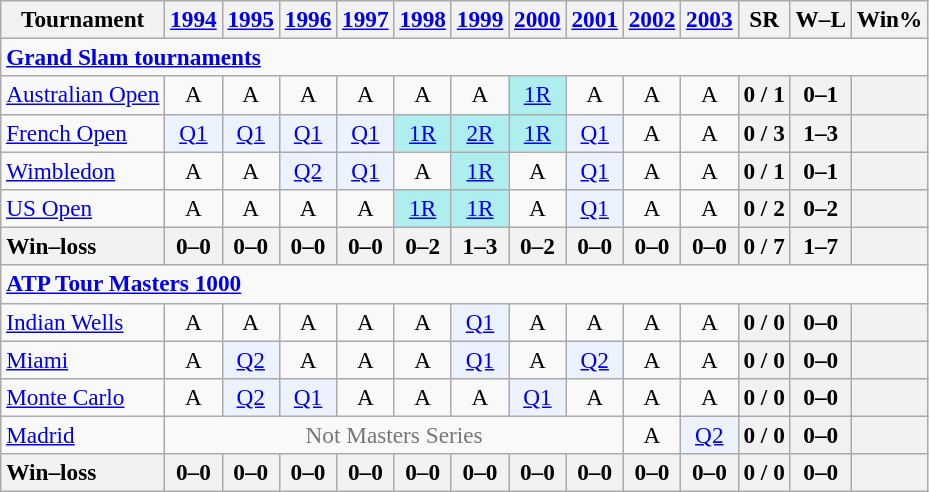<table class=wikitable style=text-align:center;font-size:97%>
<tr>
<th>Tournament</th>
<th><a href='#'>1994</a></th>
<th><a href='#'>1995</a></th>
<th><a href='#'>1996</a></th>
<th><a href='#'>1997</a></th>
<th><a href='#'>1998</a></th>
<th><a href='#'>1999</a></th>
<th><a href='#'>2000</a></th>
<th><a href='#'>2001</a></th>
<th><a href='#'>2002</a></th>
<th><a href='#'>2003</a></th>
<th>SR</th>
<th>W–L</th>
<th>Win%</th>
</tr>
<tr>
<td colspan=25 style=text-align:left><a href='#'><strong>Grand Slam tournaments</strong></a></td>
</tr>
<tr>
<td align=left><a href='#'>Australian Open</a></td>
<td>A</td>
<td>A</td>
<td>A</td>
<td>A</td>
<td>A</td>
<td>A</td>
<td bgcolor=afeeee><a href='#'>1R</a></td>
<td>A</td>
<td>A</td>
<td>A</td>
<th>0 / 1</th>
<th>0–1</th>
<th></th>
</tr>
<tr>
<td align=left><a href='#'>French Open</a></td>
<td bgcolor=ecf2ff><a href='#'>Q1</a></td>
<td bgcolor=ecf2ff><a href='#'>Q1</a></td>
<td bgcolor=ecf2ff><a href='#'>Q1</a></td>
<td bgcolor=ecf2ff><a href='#'>Q1</a></td>
<td bgcolor=afeeee><a href='#'>1R</a></td>
<td bgcolor=afeeee><a href='#'>2R</a></td>
<td bgcolor=afeeee><a href='#'>1R</a></td>
<td bgcolor=ecf2ff><a href='#'>Q1</a></td>
<td>A</td>
<td>A</td>
<th>0 / 3</th>
<th>1–3</th>
<th></th>
</tr>
<tr>
<td align=left><a href='#'>Wimbledon</a></td>
<td>A</td>
<td>A</td>
<td bgcolor=ecf2ff><a href='#'>Q2</a></td>
<td bgcolor=ecf2ff><a href='#'>Q1</a></td>
<td>A</td>
<td bgcolor=afeeee><a href='#'>1R</a></td>
<td>A</td>
<td bgcolor=ecf2ff><a href='#'>Q1</a></td>
<td>A</td>
<td>A</td>
<th>0 / 1</th>
<th>0–1</th>
<th></th>
</tr>
<tr>
<td align=left><a href='#'>US Open</a></td>
<td>A</td>
<td>A</td>
<td>A</td>
<td>A</td>
<td bgcolor=afeeee><a href='#'>1R</a></td>
<td bgcolor=afeeee><a href='#'>1R</a></td>
<td>A</td>
<td bgcolor=ecf2ff><a href='#'>Q1</a></td>
<td>A</td>
<td>A</td>
<th>0 / 2</th>
<th>0–2</th>
<th></th>
</tr>
<tr>
<th style=text-align:left><strong>Win–loss</strong></th>
<th>0–0</th>
<th>0–0</th>
<th>0–0</th>
<th>0–0</th>
<th>0–2</th>
<th>1–3</th>
<th>0–2</th>
<th>0–0</th>
<th>0–0</th>
<th>0–0</th>
<th>0 / 7</th>
<th>1–7</th>
<th></th>
</tr>
<tr>
<td colspan=25 style=text-align:left><strong><a href='#'>ATP Tour Masters 1000</a></strong></td>
</tr>
<tr>
<td align=left><a href='#'>Indian Wells</a></td>
<td>A</td>
<td>A</td>
<td>A</td>
<td>A</td>
<td>A</td>
<td bgcolor=ecf2ff><a href='#'>Q1</a></td>
<td>A</td>
<td>A</td>
<td>A</td>
<td>A</td>
<th>0 / 0</th>
<th>0–0</th>
<th></th>
</tr>
<tr>
<td align=left><a href='#'>Miami</a></td>
<td>A</td>
<td bgcolor=ecf2ff><a href='#'>Q2</a></td>
<td>A</td>
<td>A</td>
<td>A</td>
<td bgcolor=ecf2ff><a href='#'>Q1</a></td>
<td>A</td>
<td bgcolor=ecf2ff><a href='#'>Q2</a></td>
<td>A</td>
<td>A</td>
<th>0 / 0</th>
<th>0–0</th>
<th></th>
</tr>
<tr>
<td align=left><a href='#'>Monte Carlo</a></td>
<td>A</td>
<td bgcolor=ecf2ff><a href='#'>Q2</a></td>
<td bgcolor=ecf2ff><a href='#'>Q1</a></td>
<td>A</td>
<td>A</td>
<td>A</td>
<td bgcolor=ecf2ff><a href='#'>Q1</a></td>
<td>A</td>
<td>A</td>
<td>A</td>
<th>0 / 0</th>
<th>0–0</th>
<th></th>
</tr>
<tr>
<td align=left><a href='#'>Madrid</a></td>
<td colspan=8 style=color:#767676>Not Masters Series</td>
<td>A</td>
<td bgcolor=ecf2ff><a href='#'>Q2</a></td>
<th>0 / 0</th>
<th>0–0</th>
<th></th>
</tr>
<tr>
<th style=text-align:left><strong>Win–loss</strong></th>
<th>0–0</th>
<th>0–0</th>
<th>0–0</th>
<th>0–0</th>
<th>0–0</th>
<th>0–0</th>
<th>0–0</th>
<th>0–0</th>
<th>0–0</th>
<th>0–0</th>
<th>0 / 0</th>
<th>0–0</th>
<th></th>
</tr>
</table>
